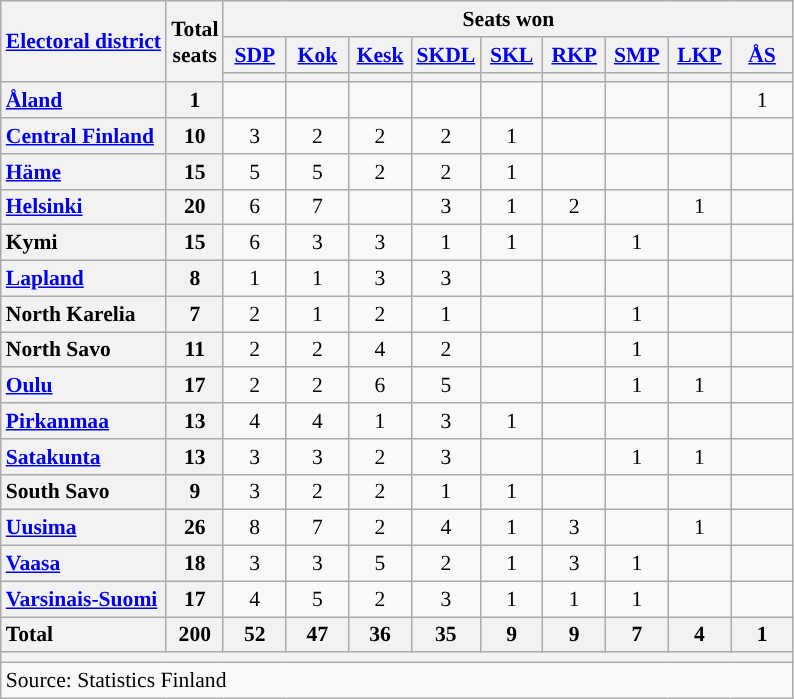<table class="wikitable" style="text-align:center; font-size: 0.9em;">
<tr>
<th rowspan="3"><a href='#'>Electoral district</a></th>
<th rowspan="3">Total<br>seats</th>
<th colspan="9">Seats won</th>
</tr>
<tr>
<th class="unsortable" style="width:35px;"><a href='#'>SDP</a></th>
<th class="unsortable" style="width:35px;"><a href='#'>Kok</a></th>
<th class="unsortable" style="width:35px;"><a href='#'>Kesk</a></th>
<th class="unsortable" style="width:35px;"><a href='#'>SKDL</a></th>
<th class="unsortable" style="width:35px;"><a href='#'>SKL</a></th>
<th class="unsortable" style="width:35px;"><a href='#'>RKP</a></th>
<th class="unsortable" style="width:35px;"><a href='#'>SMP</a></th>
<th class="unsortable" style="width:35px;"><a href='#'>LKP</a></th>
<th class="unsortable" style="width:35px;"><a href='#'>ÅS</a></th>
</tr>
<tr>
<th style="background:"></th>
<th style="background:"></th>
<th style="background:"></th>
<th style="background:"></th>
<th style="background:"></th>
<th style="background:"></th>
<th style="background:"></th>
<th style="background:"></th>
<th style="background:"></th>
</tr>
<tr>
<th style="text-align: left;"><a href='#'>Åland</a></th>
<th>1</th>
<td></td>
<td></td>
<td></td>
<td></td>
<td></td>
<td></td>
<td></td>
<td></td>
<td>1</td>
</tr>
<tr>
<th style="text-align: left;"><a href='#'>Central Finland</a></th>
<th>10</th>
<td>3</td>
<td>2</td>
<td>2</td>
<td>2</td>
<td>1</td>
<td></td>
<td></td>
<td></td>
<td></td>
</tr>
<tr>
<th style="text-align: left;"><a href='#'>Häme</a></th>
<th>15</th>
<td>5</td>
<td>5</td>
<td>2</td>
<td>2</td>
<td>1</td>
<td></td>
<td></td>
<td></td>
<td></td>
</tr>
<tr>
<th style="text-align: left;"><a href='#'>Helsinki</a></th>
<th>20</th>
<td>6</td>
<td>7</td>
<td></td>
<td>3</td>
<td>1</td>
<td>2</td>
<td></td>
<td>1</td>
<td></td>
</tr>
<tr>
<th style="text-align: left;">Kymi</th>
<th>15</th>
<td>6</td>
<td>3</td>
<td>3</td>
<td>1</td>
<td>1</td>
<td></td>
<td>1</td>
<td></td>
<td></td>
</tr>
<tr>
<th style="text-align: left;"><a href='#'>Lapland</a></th>
<th>8</th>
<td>1</td>
<td>1</td>
<td>3</td>
<td>3</td>
<td></td>
<td></td>
<td></td>
<td></td>
<td></td>
</tr>
<tr>
<th style="text-align: left;">North Karelia</th>
<th>7</th>
<td>2</td>
<td>1</td>
<td>2</td>
<td>1</td>
<td></td>
<td></td>
<td>1</td>
<td></td>
<td></td>
</tr>
<tr>
<th style="text-align: left;">North Savo</th>
<th>11</th>
<td>2</td>
<td>2</td>
<td>4</td>
<td>2</td>
<td></td>
<td></td>
<td>1</td>
<td></td>
<td></td>
</tr>
<tr>
<th style="text-align: left;"><a href='#'>Oulu</a></th>
<th>17</th>
<td>2</td>
<td>2</td>
<td>6</td>
<td>5</td>
<td></td>
<td></td>
<td>1</td>
<td>1</td>
<td></td>
</tr>
<tr>
<th style="text-align: left;"><a href='#'>Pirkanmaa</a></th>
<th>13</th>
<td>4</td>
<td>4</td>
<td>1</td>
<td>3</td>
<td>1</td>
<td></td>
<td></td>
<td></td>
<td></td>
</tr>
<tr>
<th style="text-align: left;"><a href='#'>Satakunta</a></th>
<th>13</th>
<td>3</td>
<td>3</td>
<td>2</td>
<td>3</td>
<td></td>
<td></td>
<td>1</td>
<td>1</td>
<td></td>
</tr>
<tr>
<th style="text-align: left;">South Savo</th>
<th>9</th>
<td>3</td>
<td>2</td>
<td>2</td>
<td>1</td>
<td>1</td>
<td></td>
<td></td>
<td></td>
<td></td>
</tr>
<tr>
<th style="text-align: left;"><a href='#'>Uusima</a></th>
<th>26</th>
<td>8</td>
<td>7</td>
<td>2</td>
<td>4</td>
<td>1</td>
<td>3</td>
<td></td>
<td>1</td>
<td></td>
</tr>
<tr>
<th style="text-align: left;"><a href='#'>Vaasa</a></th>
<th>18</th>
<td>3</td>
<td>3</td>
<td>5</td>
<td>2</td>
<td>1</td>
<td>3</td>
<td>1</td>
<td></td>
<td></td>
</tr>
<tr>
<th style="text-align: left;"><a href='#'>Varsinais-Suomi</a></th>
<th>17</th>
<td>4</td>
<td>5</td>
<td>2</td>
<td>3</td>
<td>1</td>
<td>1</td>
<td>1</td>
<td></td>
<td></td>
</tr>
<tr class="sortbottom">
<th style="text-align: left;">Total</th>
<th>200</th>
<th>52</th>
<th>47</th>
<th>36</th>
<th>35</th>
<th>9</th>
<th>9</th>
<th>7</th>
<th>4</th>
<th>1</th>
</tr>
<tr>
<th colspan="11"></th>
</tr>
<tr>
<td colspan="11" align=left>Source: Statistics Finland</td>
</tr>
</table>
